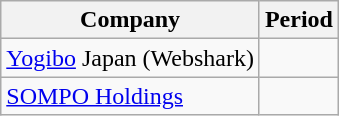<table class="wikitable">
<tr>
<th>Company</th>
<th>Period</th>
</tr>
<tr>
<td><a href='#'>Yogibo</a> Japan (Webshark)</td>
<td></td>
</tr>
<tr>
<td><a href='#'>SOMPO Holdings</a></td>
<td></td>
</tr>
</table>
